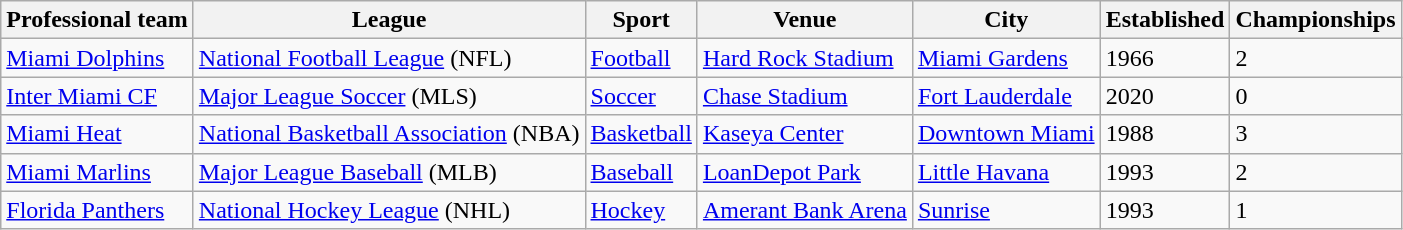<table class="wikitable sortable">
<tr>
<th scope="col">Professional team</th>
<th scope="col">League</th>
<th scope="col">Sport</th>
<th scope="col">Venue</th>
<th scope="col">City</th>
<th scope="col">Established</th>
<th scope="col">Championships</th>
</tr>
<tr>
<td><a href='#'>Miami Dolphins</a></td>
<td><a href='#'>National Football League</a> (NFL)</td>
<td><a href='#'>Football</a></td>
<td><a href='#'>Hard Rock Stadium</a></td>
<td><a href='#'>Miami Gardens</a></td>
<td>1966</td>
<td>2</td>
</tr>
<tr>
<td><a href='#'>Inter Miami CF</a></td>
<td><a href='#'>Major League Soccer</a> (MLS)</td>
<td><a href='#'>Soccer</a></td>
<td><a href='#'>Chase Stadium</a></td>
<td><a href='#'>Fort Lauderdale</a></td>
<td>2020</td>
<td>0</td>
</tr>
<tr>
<td><a href='#'>Miami Heat</a></td>
<td><a href='#'>National Basketball Association</a> (NBA)</td>
<td><a href='#'>Basketball</a></td>
<td><a href='#'>Kaseya Center</a></td>
<td><a href='#'>Downtown Miami</a></td>
<td>1988</td>
<td>3</td>
</tr>
<tr>
<td><a href='#'>Miami Marlins</a></td>
<td><a href='#'>Major League Baseball</a> (MLB)</td>
<td><a href='#'>Baseball</a></td>
<td><a href='#'>LoanDepot Park</a></td>
<td><a href='#'>Little Havana</a></td>
<td>1993</td>
<td>2</td>
</tr>
<tr>
<td><a href='#'>Florida Panthers</a></td>
<td><a href='#'>National Hockey League</a> (NHL)</td>
<td><a href='#'>Hockey</a></td>
<td><a href='#'>Amerant Bank Arena</a></td>
<td><a href='#'>Sunrise</a></td>
<td>1993</td>
<td>1</td>
</tr>
</table>
